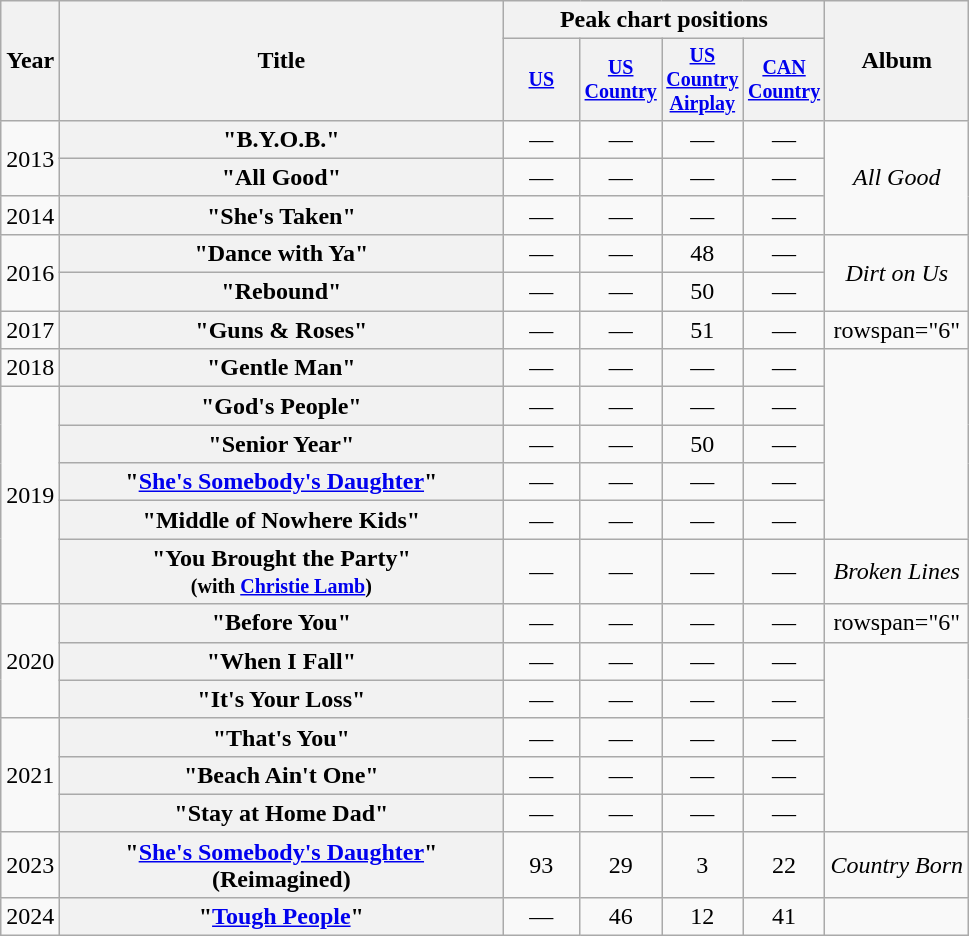<table class="wikitable plainrowheaders" style="text-align:center;">
<tr>
<th scope="col" rowspan="2">Year</th>
<th scope="col" rowspan="2" style="width:18em;">Title</th>
<th scope="col" colspan="4">Peak chart positions</th>
<th scope="col" rowspan="2">Album</th>
</tr>
<tr style="font-size:smaller;">
<th scope="col" style="width:45px;"><a href='#'>US</a><br></th>
<th scope="col" style="width:45px;"><a href='#'>US Country</a><br></th>
<th scope="col" style="width:45px;"><a href='#'>US Country Airplay</a><br></th>
<th scope="col" style="width:45px;"><a href='#'>CAN Country</a><br></th>
</tr>
<tr>
<td rowspan=2>2013</td>
<th scope="row">"B.Y.O.B."</th>
<td>—</td>
<td>—</td>
<td>—</td>
<td>—</td>
<td rowspan=3><em>All Good</em></td>
</tr>
<tr>
<th scope="row">"All Good"</th>
<td>—</td>
<td>—</td>
<td>—</td>
<td>—</td>
</tr>
<tr>
<td>2014</td>
<th scope="row">"She's Taken"</th>
<td>—</td>
<td>—</td>
<td>—</td>
<td>—</td>
</tr>
<tr>
<td rowspan="2">2016</td>
<th scope="row">"Dance with Ya"</th>
<td>—</td>
<td>—</td>
<td>48</td>
<td>—</td>
<td rowspan=2><em>Dirt on Us</em></td>
</tr>
<tr>
<th scope="row">"Rebound"<br></th>
<td>—</td>
<td>—</td>
<td>50</td>
<td>—</td>
</tr>
<tr>
<td>2017</td>
<th scope="row">"Guns & Roses"</th>
<td>—</td>
<td>—</td>
<td>51</td>
<td>—</td>
<td>rowspan="6" </td>
</tr>
<tr>
<td>2018</td>
<th scope="row">"Gentle Man"</th>
<td>—</td>
<td>—</td>
<td>—</td>
<td>—</td>
</tr>
<tr>
<td rowspan=5>2019</td>
<th scope="row">"God's People"</th>
<td>—</td>
<td>—</td>
<td>—</td>
<td>—</td>
</tr>
<tr>
<th scope="row">"Senior Year"</th>
<td>—</td>
<td>—</td>
<td>50</td>
<td>—</td>
</tr>
<tr>
<th scope="row">"<a href='#'>She's Somebody's Daughter</a>"</th>
<td>—</td>
<td>—</td>
<td>—</td>
<td>—</td>
</tr>
<tr>
<th scope="row">"Middle of Nowhere Kids"</th>
<td>—</td>
<td>—</td>
<td>—</td>
<td>—</td>
</tr>
<tr>
<th scope="row">"You Brought the Party" <br> <small>(with <a href='#'>Christie Lamb</a>)</small></th>
<td>—</td>
<td>—</td>
<td>—</td>
<td>—</td>
<td><em>Broken Lines</em></td>
</tr>
<tr>
<td rowspan="3">2020</td>
<th scope="row">"Before You"</th>
<td>—</td>
<td>—</td>
<td>—</td>
<td>—</td>
<td>rowspan="6" </td>
</tr>
<tr>
<th scope="row">"When I Fall"</th>
<td>—</td>
<td>—</td>
<td>—</td>
<td>—</td>
</tr>
<tr>
<th scope="row">"It's Your Loss"</th>
<td>—</td>
<td>—</td>
<td>—</td>
<td>—</td>
</tr>
<tr>
<td rowspan="3">2021</td>
<th scope="row">"That's You"</th>
<td>—</td>
<td>—</td>
<td>—</td>
<td>—</td>
</tr>
<tr>
<th scope="row">"Beach Ain't One"</th>
<td>—</td>
<td>—</td>
<td>—</td>
<td>—</td>
</tr>
<tr>
<th scope="row">"Stay at Home Dad"</th>
<td>—</td>
<td>—</td>
<td>—</td>
<td>—</td>
</tr>
<tr>
<td>2023</td>
<th scope="row">"<a href='#'>She's Somebody's Daughter</a>" (Reimagined)</th>
<td>93</td>
<td>29</td>
<td>3</td>
<td>22</td>
<td><em>Country Born</em></td>
</tr>
<tr>
<td>2024</td>
<th scope="row">"<a href='#'>Tough People</a>"</th>
<td>—</td>
<td>46</td>
<td>12</td>
<td>41</td>
<td></td>
</tr>
</table>
